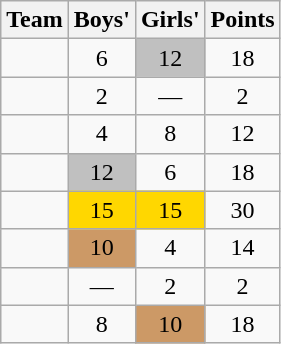<table class="wikitable sortable" style="text-align:center">
<tr>
<th>Team</th>
<th>Boys'</th>
<th>Girls'</th>
<th>Points</th>
</tr>
<tr>
<td align=left></td>
<td>6</td>
<td bgcolor=silver>12</td>
<td>18</td>
</tr>
<tr>
<td align=left></td>
<td>2</td>
<td>—</td>
<td>2</td>
</tr>
<tr>
<td align=left></td>
<td>4</td>
<td>8</td>
<td>12</td>
</tr>
<tr>
<td align=left></td>
<td bgcolor=silver>12</td>
<td>6</td>
<td>18</td>
</tr>
<tr>
<td align=left></td>
<td bgcolor=gold>15</td>
<td bgcolor=gold>15</td>
<td>30</td>
</tr>
<tr>
<td align=left></td>
<td bgcolor=#CC9966>10</td>
<td>4</td>
<td>14</td>
</tr>
<tr>
<td align=left></td>
<td>—</td>
<td>2</td>
<td>2</td>
</tr>
<tr>
<td align=left></td>
<td>8</td>
<td bgcolor=#CC9966>10</td>
<td>18</td>
</tr>
</table>
